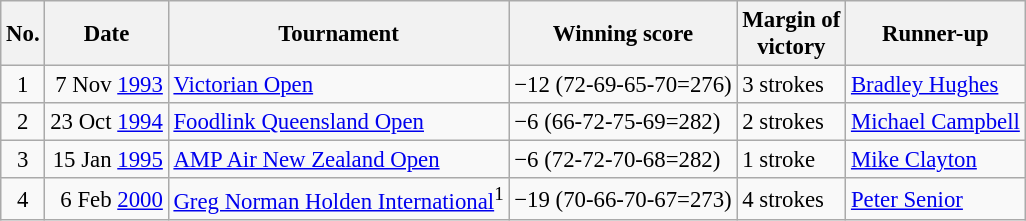<table class="wikitable" style="font-size:95%;">
<tr>
<th>No.</th>
<th>Date</th>
<th>Tournament</th>
<th>Winning score</th>
<th>Margin of<br>victory</th>
<th>Runner-up</th>
</tr>
<tr>
<td align=center>1</td>
<td align=right>7 Nov <a href='#'>1993</a></td>
<td><a href='#'>Victorian Open</a></td>
<td>−12 (72-69-65-70=276)</td>
<td>3 strokes</td>
<td> <a href='#'>Bradley Hughes</a></td>
</tr>
<tr>
<td align=center>2</td>
<td align=right>23 Oct <a href='#'>1994</a></td>
<td><a href='#'>Foodlink Queensland Open</a></td>
<td>−6 (66-72-75-69=282)</td>
<td>2 strokes</td>
<td> <a href='#'>Michael Campbell</a></td>
</tr>
<tr>
<td align=center>3</td>
<td align=right>15 Jan <a href='#'>1995</a></td>
<td><a href='#'>AMP Air New Zealand Open</a></td>
<td>−6 (72-72-70-68=282)</td>
<td>1 stroke</td>
<td> <a href='#'>Mike Clayton</a></td>
</tr>
<tr>
<td align=center>4</td>
<td align=right>6 Feb <a href='#'>2000</a></td>
<td><a href='#'>Greg Norman Holden International</a><sup>1</sup></td>
<td>−19 (70-66-70-67=273)</td>
<td>4 strokes</td>
<td> <a href='#'>Peter Senior</a></td>
</tr>
</table>
